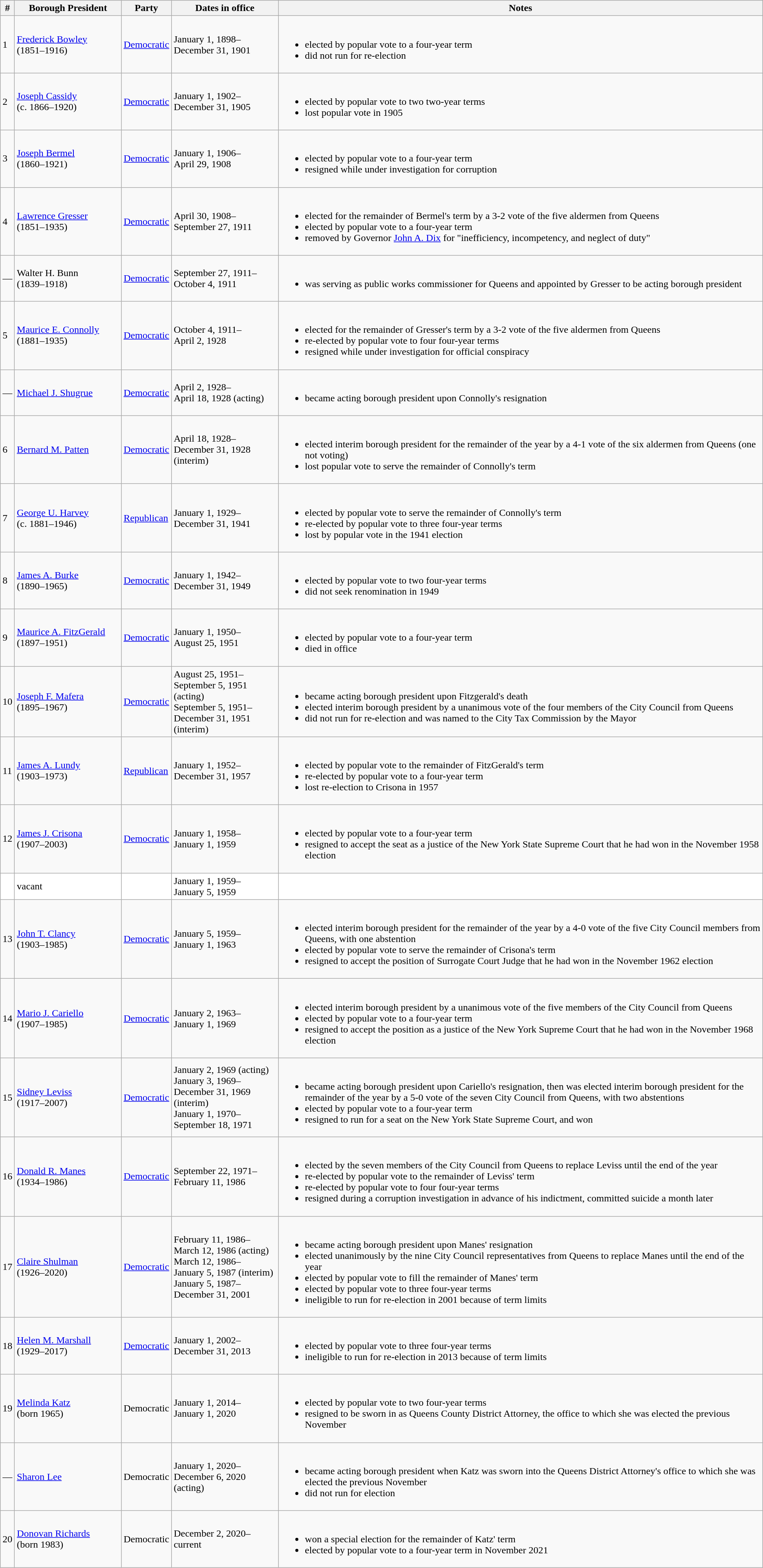<table class="wikitable sortable mw-collapsible mw-open" >
<tr align=center valign=top>
<th>#</th>
<th width = "14%">Borough President</th>
<th>Party</th>
<th width = "14%">Dates in office</th>
<th>Notes</th>
</tr>
<tr>
<td>1</td>
<td><a href='#'>Frederick Bowley</a><br>(1851–1916)</td>
<td><a href='#'>Democratic</a></td>
<td>January 1, 1898–<br>December 31, 1901</td>
<td><br><ul><li>elected by popular vote to a four-year term</li><li>did not run for re-election</li></ul></td>
</tr>
<tr>
<td>2</td>
<td><a href='#'>Joseph Cassidy</a><br>(c. 1866–1920)</td>
<td><a href='#'>Democratic</a></td>
<td>January 1, 1902–<br>December 31, 1905</td>
<td><br><ul><li>elected by popular vote to two two-year terms</li><li>lost popular vote in 1905</li></ul></td>
</tr>
<tr>
<td>3</td>
<td><a href='#'>Joseph Bermel</a><br>(1860–1921)</td>
<td><a href='#'>Democratic</a></td>
<td>January 1, 1906–<br>April 29, 1908</td>
<td><br><ul><li>elected by popular vote to a four-year term</li><li>resigned while under investigation for corruption</li></ul></td>
</tr>
<tr>
<td>4</td>
<td><a href='#'>Lawrence Gresser</a><br>(1851–1935)</td>
<td><a href='#'>Democratic</a></td>
<td>April 30, 1908–<br>September 27, 1911</td>
<td><br><ul><li>elected for the remainder of Bermel's term by a 3-2 vote of the five aldermen from Queens</li><li>elected by popular vote to a four-year term</li><li>removed by Governor <a href='#'>John A. Dix</a> for "inefficiency, incompetency, and neglect of duty"</li></ul></td>
</tr>
<tr>
<td>—</td>
<td>Walter H. Bunn<br>(1839–1918)</td>
<td><a href='#'>Democratic</a></td>
<td>September 27, 1911–<br>October 4, 1911</td>
<td><br><ul><li>was serving as public works commissioner for Queens and appointed by Gresser to be acting borough president</li></ul></td>
</tr>
<tr>
<td>5</td>
<td><a href='#'>Maurice E. Connolly</a><br>(1881–1935)</td>
<td><a href='#'>Democratic</a></td>
<td>October 4, 1911–<br>April 2, 1928</td>
<td><br><ul><li>elected for the remainder of Gresser's term by a 3-2 vote of the five aldermen from Queens</li><li>re-elected by popular vote to four four-year terms</li><li>resigned while under investigation for official conspiracy</li></ul></td>
</tr>
<tr>
<td>—</td>
<td><a href='#'>Michael J. Shugrue</a></td>
<td><a href='#'>Democratic</a></td>
<td>April 2, 1928–<br>April 18, 1928 (acting)</td>
<td><br><ul><li>became acting borough president upon Connolly's resignation</li></ul></td>
</tr>
<tr>
<td>6</td>
<td><a href='#'>Bernard M. Patten</a></td>
<td><a href='#'>Democratic</a></td>
<td>April 18, 1928–<br> December 31, 1928 (interim)</td>
<td><br><ul><li>elected interim borough president for the remainder of the year by a 4-1 vote of the six aldermen from Queens (one not voting)</li><li>lost popular vote to serve the remainder of Connolly's term</li></ul></td>
</tr>
<tr>
<td>7</td>
<td><a href='#'>George U. Harvey</a><br>(c. 1881–1946)</td>
<td><a href='#'>Republican</a></td>
<td>January 1, 1929–<br>December 31, 1941</td>
<td><br><ul><li>elected by popular vote to serve the remainder of Connolly's term</li><li>re-elected by popular vote to three four-year terms</li><li>lost by popular vote in the 1941 election</li></ul></td>
</tr>
<tr>
<td>8</td>
<td><a href='#'>James A. Burke</a><br>(1890–1965)</td>
<td><a href='#'>Democratic</a></td>
<td>January 1, 1942–<br>December 31, 1949</td>
<td><br><ul><li>elected by popular vote to two four-year terms</li><li>did not seek renomination in 1949</li></ul></td>
</tr>
<tr>
<td>9</td>
<td><a href='#'>Maurice A. FitzGerald</a><br>(1897–1951)</td>
<td><a href='#'>Democratic</a></td>
<td>January 1, 1950–<br>August 25, 1951</td>
<td><br><ul><li>elected by popular vote to a four-year term</li><li>died in office</li></ul></td>
</tr>
<tr>
<td>10</td>
<td><a href='#'>Joseph F. Mafera</a><br>(1895–1967)</td>
<td><a href='#'>Democratic</a></td>
<td>August 25, 1951–<br>September 5, 1951 (acting)<br>September 5, 1951–<br>December 31, 1951 (interim)</td>
<td><br><ul><li>became acting borough president upon Fitzgerald's death</li><li>elected interim borough president by a unanimous vote of the four members of the City Council from Queens</li><li>did not run for re-election and was named to the City Tax Commission by the Mayor</li></ul></td>
</tr>
<tr>
<td>11</td>
<td><a href='#'>James A. Lundy</a><br>(1903–1973)</td>
<td><a href='#'>Republican</a></td>
<td>January 1, 1952–<br>December 31, 1957</td>
<td><br><ul><li>elected by popular vote to the remainder of FitzGerald's term</li><li>re-elected by popular vote to a four-year term</li><li>lost re-election to Crisona in 1957</li></ul></td>
</tr>
<tr>
<td>12</td>
<td><a href='#'>James J. Crisona</a><br>(1907–2003)</td>
<td><a href='#'>Democratic</a></td>
<td>January 1, 1958–<br>January 1, 1959</td>
<td><br><ul><li>elected by popular vote to a four-year term</li><li>resigned to accept the seat as a justice of the New York State Supreme Court that he had won in the November 1958 election</li></ul></td>
</tr>
<tr bgcolor=ffffff>
<td></td>
<td>vacant</td>
<td></td>
<td>January 1, 1959–<br>January 5, 1959</td>
<td></td>
</tr>
<tr>
<td>13</td>
<td><a href='#'>John T. Clancy</a><br>(1903–1985)</td>
<td><a href='#'>Democratic</a></td>
<td>January 5, 1959–<br>January 1, 1963</td>
<td><br><ul><li>elected interim borough president for the remainder of the year by a 4-0 vote of the five City Council members from Queens, with one abstention</li><li>elected by popular vote to serve the remainder of Crisona's term</li><li>resigned to accept the position of Surrogate Court Judge that he had won in the November 1962 election</li></ul></td>
</tr>
<tr>
<td>14</td>
<td><a href='#'>Mario J. Cariello</a><br>(1907–1985)</td>
<td><a href='#'>Democratic</a></td>
<td>January 2, 1963–<br>January 1, 1969</td>
<td><br><ul><li>elected interim borough president by a unanimous vote of the five members of the City Council from Queens</li><li>elected by popular vote to a four-year term</li><li>resigned to accept the position as a justice of the New York Supreme Court that he had won in the November 1968 election</li></ul></td>
</tr>
<tr>
<td>15</td>
<td><a href='#'>Sidney Leviss</a><br>(1917–2007)</td>
<td><a href='#'>Democratic</a></td>
<td>January 2, 1969 (acting)<br>January 3, 1969–<br>December 31, 1969 (interim)<br>January 1, 1970–<br>September 18, 1971</td>
<td><br><ul><li>became acting borough president upon Cariello's resignation, then was elected interim borough president for the remainder of the year by a 5-0 vote of the seven City Council from Queens, with two abstentions</li><li>elected by popular vote to a four-year term</li><li>resigned to run for a seat on the New York State Supreme Court, and won</li></ul></td>
</tr>
<tr>
<td>16</td>
<td><a href='#'>Donald R. Manes</a><br>(1934–1986)</td>
<td><a href='#'>Democratic</a></td>
<td>September 22, 1971–<br>February 11, 1986</td>
<td><br><ul><li>elected by the seven members of the City Council from Queens to replace Leviss until the end of the year</li><li>re-elected by popular vote to the remainder of Leviss' term</li><li>re-elected by popular vote to four four-year terms</li><li>resigned during a corruption investigation in advance of his indictment, committed suicide a month later</li></ul></td>
</tr>
<tr>
<td>17</td>
<td><a href='#'>Claire Shulman</a><br>(1926–2020)</td>
<td><a href='#'>Democratic</a></td>
<td>February 11, 1986–<br>March 12, 1986 (acting)<br>March 12, 1986–<br>January 5, 1987 (interim)<br>January 5, 1987–<br>December 31, 2001</td>
<td><br><ul><li>became acting borough president upon Manes' resignation</li><li>elected unanimously by the nine City Council representatives from Queens to replace Manes until the end of the year</li><li>elected by popular vote to fill the remainder of Manes' term</li><li>elected by popular vote to three four-year terms</li><li>ineligible to run for re-election in 2001 because of term limits</li></ul></td>
</tr>
<tr>
<td>18</td>
<td><a href='#'>Helen M. Marshall</a><br>(1929–2017)</td>
<td><a href='#'>Democratic</a></td>
<td>January 1, 2002–<br>December 31, 2013</td>
<td><br><ul><li>elected by popular vote to three four-year terms</li><li>ineligible to run for re-election in 2013 because of term limits</li></ul></td>
</tr>
<tr>
<td>19</td>
<td><a href='#'>Melinda Katz</a><br>(born 1965)</td>
<td>Democratic</td>
<td>January 1, 2014–<br>January 1, 2020</td>
<td><br><ul><li>elected by popular vote to two four-year terms</li><li>resigned to be sworn in as Queens County District Attorney, the office to which she was elected the previous November</li></ul></td>
</tr>
<tr>
<td>—</td>
<td><a href='#'>Sharon Lee</a></td>
<td>Democratic</td>
<td>January 1, 2020–<br>December 6, 2020 (acting)</td>
<td><br><ul><li>became acting borough president when Katz was sworn into the Queens District Attorney's office to which she was elected the previous November</li><li>did not run for election</li></ul></td>
</tr>
<tr>
<td>20</td>
<td><a href='#'>Donovan Richards</a><br>(born 1983)</td>
<td>Democratic</td>
<td>December 2, 2020–<br>current</td>
<td><br><ul><li>won a special election for the remainder of Katz' term</li><li>elected by popular vote to a four-year term in November 2021</li></ul></td>
</tr>
</table>
